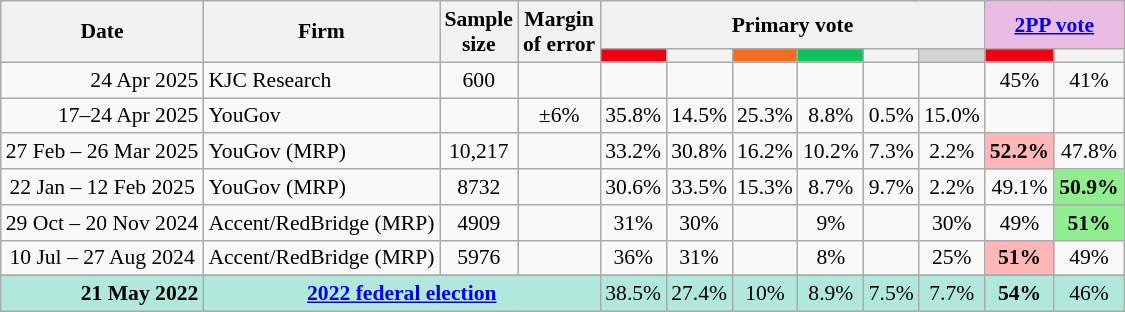<table class="nowrap wikitable tpl-blanktable" style=text-align:center;font-size:90%>
<tr>
<th rowspan=2>Date</th>
<th rowspan=2>Firm</th>
<th rowspan=2>Sample<br>size</th>
<th rowspan=2>Margin<br>of error</th>
<th colspan=6>Primary vote</th>
<th colspan=2 class=unsortable style=background:#ebbce3><a href='#'>2PP vote</a></th>
</tr>
<tr>
<th class="unsortable" style="background:#F00011"></th>
<th style=background:></th>
<th class=unsortable style=background:#f36c21></th>
<th class=unsortable style=background:#10C25B></th>
<th class=unsortable style=background:></th>
<th class=unsortable style=background:lightgray></th>
<th class="unsortable" style="background:#F00011"></th>
<th style=background:></th>
</tr>
<tr>
<td align=right>24 Apr 2025</td>
<td align=left>KJC Research</td>
<td>600</td>
<td></td>
<td></td>
<td></td>
<td></td>
<td></td>
<td></td>
<td></td>
<td>45%</td>
<td>41%</td>
</tr>
<tr>
<td align=right>17–24 Apr 2025</td>
<td align=left>YouGov</td>
<td></td>
<td>±6%</td>
<td>35.8%</td>
<td>14.5%</td>
<td>25.3%</td>
<td>8.8%</td>
<td>0.5%</td>
<td>15.0%</td>
<td></td>
<td></td>
</tr>
<tr>
<td align=right>27 Feb – 26 Mar 2025</td>
<td align=left>YouGov (MRP)</td>
<td>10,217</td>
<td></td>
<td>33.2%</td>
<td>30.8%</td>
<td>16.2%</td>
<td>10.2%</td>
<td>7.3%</td>
<td>2.2%</td>
<th style=background:#FFB6B6>52.2%</th>
<td>47.8%</td>
</tr>
<tr>
<td>22 Jan – 12 Feb 2025</td>
<td align=left>YouGov (MRP)</td>
<td>8732</td>
<td></td>
<td>30.6%</td>
<td>33.5%</td>
<td>15.3%</td>
<td>8.7%</td>
<td>9.7%</td>
<td>2.2%</td>
<td>49.1%</td>
<th style=background:#90ee90>50.9%</th>
</tr>
<tr>
<td>29 Oct – 20 Nov 2024</td>
<td align=left>Accent/RedBridge (MRP)</td>
<td>4909</td>
<td></td>
<td>31%</td>
<td>30%</td>
<td></td>
<td>9%</td>
<td></td>
<td>30%</td>
<td>49%</td>
<th style=background:#90ee90>51%</th>
</tr>
<tr>
<td>10 Jul – 27 Aug 2024</td>
<td align=left>Accent/RedBridge (MRP)</td>
<td>5976</td>
<td></td>
<td>36%</td>
<td>31%</td>
<td></td>
<td>8%</td>
<td></td>
<td>25%</td>
<th style=background:#FFB6B6>51%</th>
<td>49%</td>
</tr>
<tr>
</tr>
<tr style="background:#b0e9db">
<td style="text-align:right" data-sort-value="21-May-2022"><strong>21 May 2022</strong></td>
<td colspan="3" style="text-align:center"><strong><a href='#'>2022 federal election</a></strong></td>
<td>38.5%</td>
<td>27.4%</td>
<td>10%</td>
<td>8.9%</td>
<td>7.5%</td>
<td>7.7%</td>
<td><strong>54%</strong></td>
<td>46%</td>
</tr>
</table>
